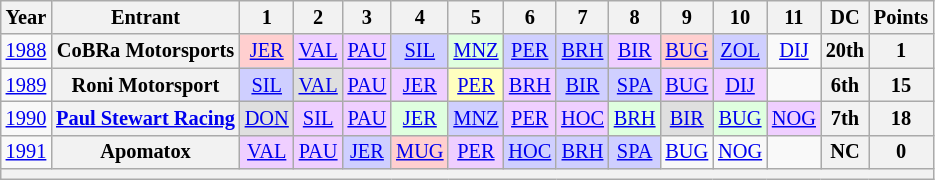<table class="wikitable" style="text-align:center; font-size:85%">
<tr>
<th>Year</th>
<th>Entrant</th>
<th>1</th>
<th>2</th>
<th>3</th>
<th>4</th>
<th>5</th>
<th>6</th>
<th>7</th>
<th>8</th>
<th>9</th>
<th>10</th>
<th>11</th>
<th>DC</th>
<th>Points</th>
</tr>
<tr>
<td><a href='#'>1988</a></td>
<th nowrap>CoBRa Motorsports</th>
<td style="background:#FFCFCF;"><a href='#'>JER</a><br></td>
<td style="background:#EFCFFF;"><a href='#'>VAL</a><br></td>
<td style="background:#EFCFFF;"><a href='#'>PAU</a><br></td>
<td style="background:#CFCFFF;"><a href='#'>SIL</a><br></td>
<td style="background:#DFFFDF;"><a href='#'>MNZ</a><br></td>
<td style="background:#CFCFFF;"><a href='#'>PER</a><br></td>
<td style="background:#CFCFFF;"><a href='#'>BRH</a><br></td>
<td style="background:#EFCFFF;"><a href='#'>BIR</a><br></td>
<td style="background:#FFCFCF;"><a href='#'>BUG</a><br></td>
<td style="background:#CFCFFF;"><a href='#'>ZOL</a><br></td>
<td><a href='#'>DIJ</a><br></td>
<th>20th</th>
<th>1</th>
</tr>
<tr>
<td><a href='#'>1989</a></td>
<th nowrap>Roni Motorsport</th>
<td style="background:#CFCFFF;"><a href='#'>SIL</a><br></td>
<td style="background:#DFDFDF;"><a href='#'>VAL</a><br></td>
<td style="background:#EFCFFF;"><a href='#'>PAU</a><br></td>
<td style="background:#EFCFFF;"><a href='#'>JER</a><br></td>
<td style="background:#FFFFBF;"><a href='#'>PER</a><br></td>
<td style="background:#EFCFFF;"><a href='#'>BRH</a><br></td>
<td style="background:#CFCFFF;"><a href='#'>BIR</a><br></td>
<td style="background:#CFCFFF;"><a href='#'>SPA</a><br></td>
<td style="background:#EFCFFF;"><a href='#'>BUG</a><br></td>
<td style="background:#EFCFFF;"><a href='#'>DIJ</a><br></td>
<td></td>
<th>6th</th>
<th>15</th>
</tr>
<tr>
<td><a href='#'>1990</a></td>
<th nowrap><a href='#'>Paul Stewart Racing</a></th>
<td style="background:#DFDFDF;"><a href='#'>DON</a><br></td>
<td style="background:#EFCFFF;"><a href='#'>SIL</a><br></td>
<td style="background:#EFCFFF;"><a href='#'>PAU</a><br></td>
<td style="background:#DFFFDF;"><a href='#'>JER</a><br></td>
<td style="background:#CFCFFF;"><a href='#'>MNZ</a><br></td>
<td style="background:#EFCFFF;"><a href='#'>PER</a><br></td>
<td style="background:#EFCFFF;"><a href='#'>HOC</a><br></td>
<td style="background:#DFFFDF;"><a href='#'>BRH</a><br></td>
<td style="background:#DFDFDF;"><a href='#'>BIR</a><br></td>
<td style="background:#DFFFDF;"><a href='#'>BUG</a><br></td>
<td style="background:#EFCFFF;"><a href='#'>NOG</a><br></td>
<th>7th</th>
<th>18</th>
</tr>
<tr>
<td><a href='#'>1991</a></td>
<th nowrap>Apomatox</th>
<td style="background:#EFCFFF;"><a href='#'>VAL</a><br></td>
<td style="background:#EFCFFF;"><a href='#'>PAU</a><br></td>
<td style="background:#CFCFFF;"><a href='#'>JER</a><br></td>
<td style="background:#FFCFCF;"><a href='#'>MUG</a><br></td>
<td style="background:#EFCFFF;"><a href='#'>PER</a><br></td>
<td style="background:#CFCFFF;"><a href='#'>HOC</a><br></td>
<td style="background:#CFCFFF;"><a href='#'>BRH</a><br></td>
<td style="background:#CFCFFF;"><a href='#'>SPA</a><br></td>
<td><a href='#'>BUG</a></td>
<td><a href='#'>NOG</a></td>
<td></td>
<th>NC</th>
<th>0</th>
</tr>
<tr>
<th colspan="15"></th>
</tr>
</table>
